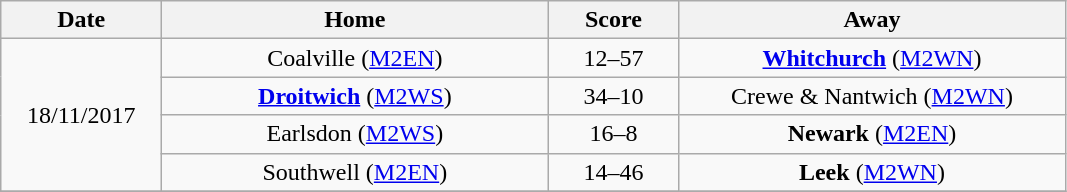<table class="wikitable" style="text-align: center">
<tr>
<th width=100>Date</th>
<th width=250>Home</th>
<th width=80>Score</th>
<th width=250>Away</th>
</tr>
<tr>
<td rowspan=4>18/11/2017</td>
<td>Coalville (<a href='#'>M2EN</a>)</td>
<td>12–57</td>
<td><strong><a href='#'>Whitchurch</a></strong> (<a href='#'>M2WN</a>)</td>
</tr>
<tr>
<td><strong><a href='#'>Droitwich</a></strong> (<a href='#'>M2WS</a>)</td>
<td>34–10</td>
<td>Crewe & Nantwich (<a href='#'>M2WN</a>)</td>
</tr>
<tr>
<td>Earlsdon (<a href='#'>M2WS</a>)</td>
<td>16–8</td>
<td><strong>Newark</strong> (<a href='#'>M2EN</a>)</td>
</tr>
<tr>
<td>Southwell (<a href='#'>M2EN</a>)</td>
<td>14–46</td>
<td><strong>Leek</strong> (<a href='#'>M2WN</a>)</td>
</tr>
<tr>
</tr>
</table>
